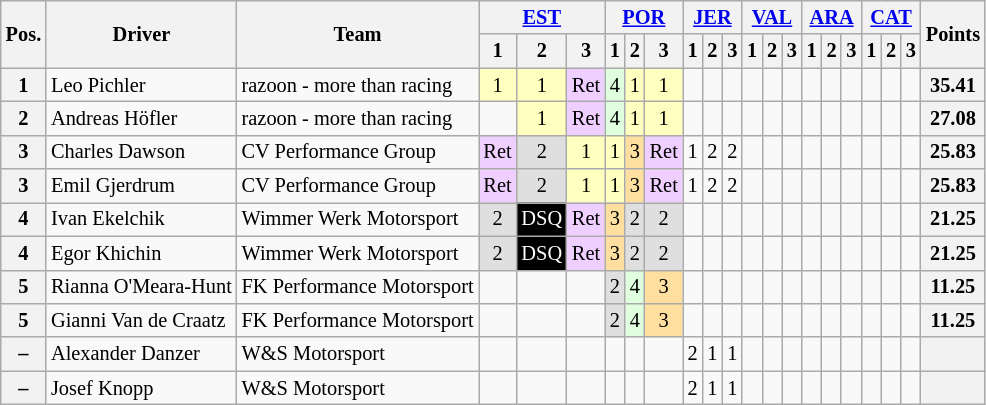<table class="wikitable" style="font-size: 85%">
<tr>
<th rowspan="2">Pos.</th>
<th rowspan="2">Driver</th>
<th rowspan="2">Team</th>
<th colspan="3"><a href='#'>EST</a><br></th>
<th colspan="3"><a href='#'>POR</a><br></th>
<th colspan="3"><a href='#'>JER</a><br></th>
<th colspan="3"><a href='#'>VAL</a><br></th>
<th colspan="3"><a href='#'>ARA</a><br></th>
<th colspan="3"><a href='#'>CAT</a><br></th>
<th rowspan="2">Points</th>
</tr>
<tr>
<th>1</th>
<th>2</th>
<th>3</th>
<th>1</th>
<th>2</th>
<th>3</th>
<th>1</th>
<th>2</th>
<th>3</th>
<th>1</th>
<th>2</th>
<th>3</th>
<th>1</th>
<th>2</th>
<th>3</th>
<th>1</th>
<th>2</th>
<th>3</th>
</tr>
<tr>
<th>1</th>
<td> Leo Pichler</td>
<td> razoon - more than racing</td>
<td style="background:#ffffbf;" align="center">1</td>
<td style="background:#ffffbf;" align="center">1</td>
<td style="background:#EFCFFF;" align="center">Ret</td>
<td style="background:#dfffdf;" align="center">4</td>
<td style="background:#ffffbf;" align="center">1</td>
<td style="background:#ffffbf;" align="center">1</td>
<td></td>
<td></td>
<td></td>
<td></td>
<td></td>
<td></td>
<td></td>
<td></td>
<td></td>
<td></td>
<td></td>
<td></td>
<th>35.41</th>
</tr>
<tr>
<th>2</th>
<td> Andreas Höfler</td>
<td> razoon - more than racing</td>
<td></td>
<td style="background:#ffffbf;" align="center">1</td>
<td style="background:#EFCFFF;" align="center">Ret</td>
<td style="background:#dfffdf;" align="center">4</td>
<td style="background:#ffffbf;" align="center">1</td>
<td style="background:#ffffbf;" align="center">1</td>
<td></td>
<td></td>
<td></td>
<td></td>
<td></td>
<td></td>
<td></td>
<td></td>
<td></td>
<td></td>
<td></td>
<td></td>
<th>27.08</th>
</tr>
<tr>
<th>3</th>
<td> Charles Dawson</td>
<td> CV Performance Group</td>
<td style="background:#EFCFFF;" align="center">Ret</td>
<td style="background:#dfdfdf;" align="center">2</td>
<td style="background:#ffffbf;" align="center">1</td>
<td style="background:#ffffbf;" align="center">1</td>
<td style="background:#ffdf9f;" align="center">3</td>
<td style="background:#EFCFFF;" align="center">Ret</td>
<td>1</td>
<td>2</td>
<td>2</td>
<td></td>
<td></td>
<td></td>
<td></td>
<td></td>
<td></td>
<td></td>
<td></td>
<td></td>
<th>25.83</th>
</tr>
<tr>
<th>3</th>
<td> Emil Gjerdrum</td>
<td> CV Performance Group</td>
<td style="background:#EFCFFF;" align="center">Ret</td>
<td style="background:#dfdfdf;" align="center">2</td>
<td style="background:#ffffbf;" align="center">1</td>
<td style="background:#ffffbf;" align="center">1</td>
<td style="background:#ffdf9f;" align="center">3</td>
<td style="background:#EFCFFF;" align="center">Ret</td>
<td>1</td>
<td>2</td>
<td>2</td>
<td></td>
<td></td>
<td></td>
<td></td>
<td></td>
<td></td>
<td></td>
<td></td>
<td></td>
<th>25.83</th>
</tr>
<tr>
<th>4</th>
<td> Ivan Ekelchik</td>
<td> Wimmer Werk Motorsport</td>
<td style="background:#dfdfdf;" align="center">2</td>
<td style="background-color:#000000;color:white" align="center">DSQ</td>
<td style="background:#EFCFFF;" align="center">Ret</td>
<td style="background:#ffdf9f;" align="center">3</td>
<td style="background:#dfdfdf;" align="center">2</td>
<td style="background:#dfdfdf;" align="center">2</td>
<td></td>
<td></td>
<td></td>
<td></td>
<td></td>
<td></td>
<td></td>
<td></td>
<td></td>
<td></td>
<td></td>
<td></td>
<th>21.25</th>
</tr>
<tr>
<th>4</th>
<td> Egor Khichin</td>
<td> Wimmer Werk Motorsport</td>
<td style="background:#dfdfdf;" align="center">2</td>
<td style="background-color:#000000;color:white" align="center">DSQ</td>
<td style="background:#EFCFFF;" align="center">Ret</td>
<td style="background:#ffdf9f;" align="center">3</td>
<td style="background:#dfdfdf;" align="center">2</td>
<td style="background:#dfdfdf;" align="center">2</td>
<td></td>
<td></td>
<td></td>
<td></td>
<td></td>
<td></td>
<td></td>
<td></td>
<td></td>
<td></td>
<td></td>
<td></td>
<th>21.25</th>
</tr>
<tr>
<th>5</th>
<td> Rianna O'Meara-Hunt</td>
<td> FK Performance Motorsport</td>
<td></td>
<td></td>
<td></td>
<td style="background:#dfdfdf;" align="center">2</td>
<td style="background:#dfffdf;" align="center">4</td>
<td style="background:#ffdf9f;" align="center">3</td>
<td></td>
<td></td>
<td></td>
<td></td>
<td></td>
<td></td>
<td></td>
<td></td>
<td></td>
<td></td>
<td></td>
<td></td>
<th>11.25</th>
</tr>
<tr>
<th>5</th>
<td> Gianni Van de Craatz</td>
<td> FK Performance Motorsport</td>
<td></td>
<td></td>
<td></td>
<td style="background:#dfdfdf;" align="center">2</td>
<td style="background:#dfffdf;" align="center">4</td>
<td style="background:#ffdf9f;" align="center">3</td>
<td></td>
<td></td>
<td></td>
<td></td>
<td></td>
<td></td>
<td></td>
<td></td>
<td></td>
<td></td>
<td></td>
<td></td>
<th>11.25</th>
</tr>
<tr>
<th>–</th>
<td> Alexander Danzer</td>
<td> W&S Motorsport</td>
<td></td>
<td></td>
<td></td>
<td></td>
<td></td>
<td></td>
<td>2</td>
<td>1</td>
<td>1</td>
<td></td>
<td></td>
<td></td>
<td></td>
<td></td>
<td></td>
<td></td>
<td></td>
<td></td>
<th></th>
</tr>
<tr>
<th>–</th>
<td> Josef Knopp</td>
<td> W&S Motorsport</td>
<td></td>
<td></td>
<td></td>
<td></td>
<td></td>
<td></td>
<td>2</td>
<td>1</td>
<td>1</td>
<td></td>
<td></td>
<td></td>
<td></td>
<td></td>
<td></td>
<td></td>
<td></td>
<td></td>
<th></th>
</tr>
</table>
